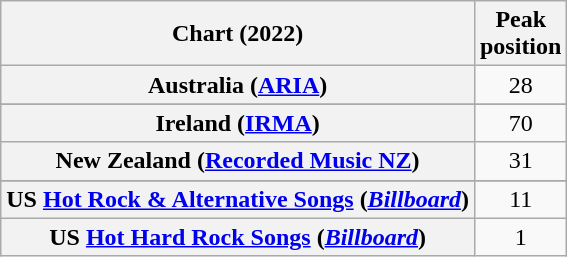<table class="wikitable sortable plainrowheaders" style="text-align:center">
<tr>
<th scope="col">Chart (2022)</th>
<th scope="col">Peak<br>position</th>
</tr>
<tr>
<th scope="row">Australia (<a href='#'>ARIA</a>)</th>
<td>28</td>
</tr>
<tr>
</tr>
<tr>
<th scope="row">Ireland (<a href='#'>IRMA</a>)</th>
<td>70</td>
</tr>
<tr>
<th scope="row">New Zealand (<a href='#'>Recorded Music NZ</a>)</th>
<td>31</td>
</tr>
<tr>
</tr>
<tr>
<th scope="row">US <a href='#'>Hot Rock & Alternative Songs</a> (<em><a href='#'>Billboard</a></em>)</th>
<td>11</td>
</tr>
<tr>
<th scope="row">US <a href='#'>Hot Hard Rock Songs</a> (<em><a href='#'>Billboard</a></em>)</th>
<td>1</td>
</tr>
</table>
